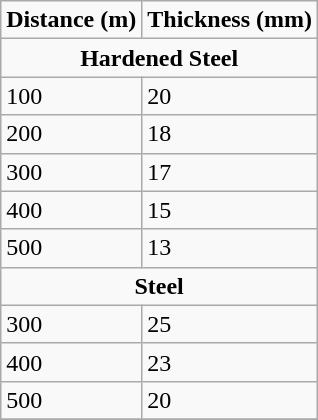<table class="wikitable">
<tr>
<td><strong>Distance (m)</strong></td>
<td><strong>Thickness (mm)</strong></td>
</tr>
<tr>
<td colspan=2 align="center"><strong>Hardened Steel</strong></td>
</tr>
<tr>
<td>100</td>
<td>20</td>
</tr>
<tr>
<td>200</td>
<td>18</td>
</tr>
<tr>
<td>300</td>
<td>17</td>
</tr>
<tr>
<td>400</td>
<td>15</td>
</tr>
<tr>
<td>500</td>
<td>13</td>
</tr>
<tr>
<td colspan=2 align="center"><strong>Steel</strong></td>
</tr>
<tr>
<td>300</td>
<td>25</td>
</tr>
<tr>
<td>400</td>
<td>23</td>
</tr>
<tr>
<td>500</td>
<td>20</td>
</tr>
<tr>
</tr>
</table>
